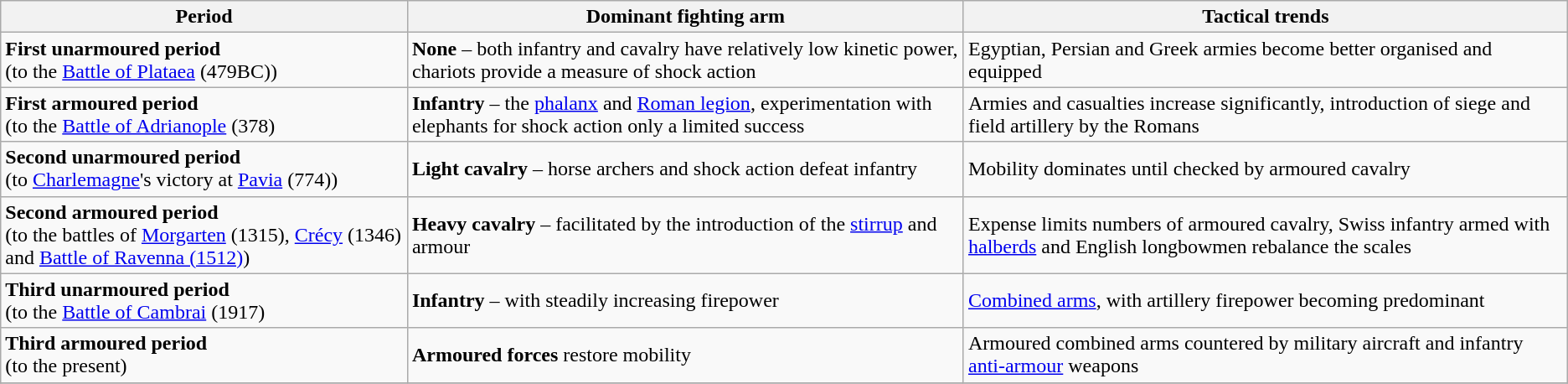<table class="wikitable">
<tr>
<th scope="col">Period</th>
<th scope="col">Dominant fighting arm</th>
<th scope="col">Tactical trends</th>
</tr>
<tr>
<td><strong>First unarmoured period</strong><br>(to the <a href='#'>Battle of Plataea</a> (479BC))</td>
<td><strong>None</strong> – both infantry and cavalry have relatively low kinetic power, chariots provide a measure of shock action</td>
<td>Egyptian, Persian and Greek armies become better organised and equipped</td>
</tr>
<tr>
<td><strong>First armoured period</strong><br>(to the <a href='#'>Battle of Adrianople</a> (378)</td>
<td><strong>Infantry</strong> – the <a href='#'>phalanx</a> and <a href='#'>Roman legion</a>, experimentation with elephants for shock action only a limited success</td>
<td>Armies and casualties increase significantly, introduction of siege and field artillery by the Romans</td>
</tr>
<tr>
<td><strong>Second unarmoured period</strong><br>(to <a href='#'>Charlemagne</a>'s victory at <a href='#'>Pavia</a> (774))</td>
<td><strong>Light cavalry</strong> – horse archers and shock action defeat infantry</td>
<td>Mobility dominates until checked by armoured cavalry</td>
</tr>
<tr>
<td><strong>Second armoured period</strong><br>(to the battles of <a href='#'>Morgarten</a> (1315), <a href='#'>Crécy</a> (1346) and <a href='#'>Battle of Ravenna (1512)</a>)</td>
<td><strong>Heavy cavalry</strong> – facilitated by the introduction of the <a href='#'>stirrup</a> and armour</td>
<td>Expense limits numbers of armoured cavalry, Swiss infantry armed with <a href='#'>halberds</a> and English longbowmen rebalance the scales</td>
</tr>
<tr>
<td><strong>Third unarmoured period</strong><br>(to the <a href='#'>Battle of Cambrai</a> (1917)</td>
<td><strong>Infantry</strong> – with steadily increasing firepower</td>
<td><a href='#'>Combined arms</a>, with artillery firepower becoming predominant</td>
</tr>
<tr>
<td><strong>Third armoured period</strong><br>(to the present)</td>
<td><strong>Armoured forces</strong> restore mobility</td>
<td>Armoured combined arms countered by military aircraft and infantry <a href='#'>anti-armour</a> weapons</td>
</tr>
<tr>
</tr>
</table>
